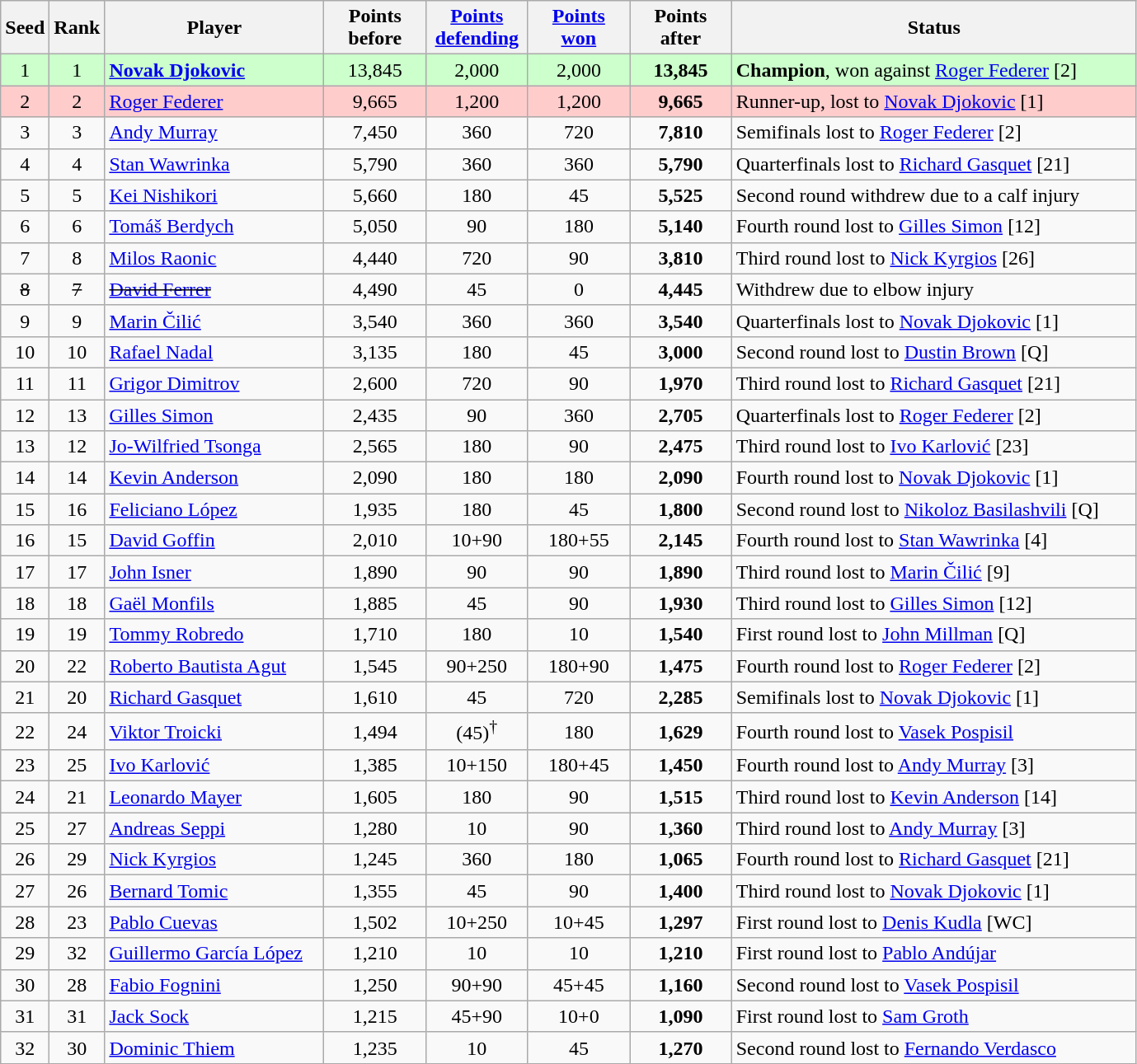<table class="wikitable sortable" style="text-align:center;">
<tr>
<th style="width:30px;">Seed</th>
<th style="width:30px;">Rank</th>
<th style="width:170px;">Player</th>
<th style="width:75px;">Points <br>before</th>
<th style="width:75px;"><a href='#'>Points <br>defending</a></th>
<th style="width:75px;"><a href='#'>Points <br>won</a></th>
<th style="width:75px;">Points <br>after</th>
<th style="width:320px;">Status</th>
</tr>
<tr style="background:#cfc;">
<td>1</td>
<td>1</td>
<td style="text-align:left;" data-sort-value="Novak Djokovic"> <strong><a href='#'>Novak Djokovic</a></strong></td>
<td>13,845</td>
<td>2,000</td>
<td>2,000</td>
<td><strong>13,845</strong></td>
<td style="text-align:left;" data-sort-value="1"><strong>Champion</strong>, won against  <a href='#'>Roger Federer</a> [2]</td>
</tr>
<tr style="background:#fcc;">
<td>2</td>
<td>2</td>
<td style="text-align:left;" data-sort-value="Roger Federer"> <a href='#'>Roger Federer</a></td>
<td>9,665</td>
<td>1,200</td>
<td>1,200</td>
<td><strong>9,665</strong></td>
<td style="text-align:left;" data-sort-value="2">Runner-up, lost to  <a href='#'>Novak Djokovic</a> [1]</td>
</tr>
<tr>
<td>3</td>
<td>3</td>
<td style="text-align:left;" data-sort-value="Andy Murray"> <a href='#'>Andy Murray</a></td>
<td>7,450</td>
<td>360</td>
<td>720</td>
<td><strong>7,810</strong></td>
<td style="text-align:left;" data-sort-value="3">Semifinals lost to  <a href='#'>Roger Federer</a> [2]</td>
</tr>
<tr>
<td>4</td>
<td>4</td>
<td style="text-align:left;" data-sort-value="Stan Wawrinka"> <a href='#'>Stan Wawrinka</a></td>
<td>5,790</td>
<td>360</td>
<td>360</td>
<td><strong>5,790</strong></td>
<td style="text-align:left;" data-sort-value="4">Quarterfinals lost to  <a href='#'>Richard Gasquet</a> [21]</td>
</tr>
<tr>
<td>5</td>
<td>5</td>
<td style="text-align:left;" data-sort-value="Kei Nishikori"> <a href='#'>Kei Nishikori</a></td>
<td>5,660</td>
<td>180</td>
<td>45</td>
<td><strong>5,525</strong></td>
<td style="text-align:left;" data-sort-value="7">Second round withdrew due to a calf injury</td>
</tr>
<tr>
<td>6</td>
<td>6</td>
<td style="text-align:left;" data-sort-value="Tomáš Berdych"> <a href='#'>Tomáš Berdych</a></td>
<td>5,050</td>
<td>90</td>
<td>180</td>
<td><strong>5,140</strong></td>
<td style="text-align:left;" data-sort-value="5">Fourth round lost to  <a href='#'>Gilles Simon</a> [12]</td>
</tr>
<tr>
<td>7</td>
<td>8</td>
<td style="text-align:left;" data-sort-value="Milos Raonic"> <a href='#'>Milos Raonic</a></td>
<td>4,440</td>
<td>720</td>
<td>90</td>
<td><strong>3,810</strong></td>
<td style="text-align:left;" data-sort-value="6">Third round lost to  <a href='#'>Nick Kyrgios</a> [26]</td>
</tr>
<tr>
<td><s>8</s></td>
<td><s>7</s></td>
<td style="text-align:left;" data-sort-value="David Ferrer"><s> <a href='#'>David Ferrer</a></s></td>
<td>4,490</td>
<td>45</td>
<td>0</td>
<td><strong>4,445</strong></td>
<td style="text-align:left;" data-sort-value="9">Withdrew due to elbow injury</td>
</tr>
<tr>
<td>9</td>
<td>9</td>
<td style="text-align:left;" data-sort-value="Marin Čilić"> <a href='#'>Marin Čilić</a></td>
<td>3,540</td>
<td>360</td>
<td>360</td>
<td><strong>3,540</strong></td>
<td style="text-align:left;" data-sort-value="4">Quarterfinals lost to  <a href='#'>Novak Djokovic</a> [1]</td>
</tr>
<tr>
<td>10</td>
<td>10</td>
<td style="text-align:left;" data-sort-value="Rafael Nadal"> <a href='#'>Rafael Nadal</a></td>
<td>3,135</td>
<td>180</td>
<td>45</td>
<td><strong>3,000</strong></td>
<td style="text-align:left;" data-sort-value="7">Second round lost to  <a href='#'>Dustin Brown</a> [Q]</td>
</tr>
<tr>
<td>11</td>
<td>11</td>
<td style="text-align:left;" data-sort-value="Grigor Dimitrov"> <a href='#'>Grigor Dimitrov</a></td>
<td>2,600</td>
<td>720</td>
<td>90</td>
<td><strong>1,970</strong></td>
<td style="text-align:left;" data-sort-value="6">Third round lost to  <a href='#'>Richard Gasquet</a> [21]</td>
</tr>
<tr>
<td>12</td>
<td>13</td>
<td style="text-align:left;" data-sort-value="Gilles Simon"> <a href='#'>Gilles Simon</a></td>
<td>2,435</td>
<td>90</td>
<td>360</td>
<td><strong>2,705</strong></td>
<td style="text-align:left;" data-sort-value="4">Quarterfinals lost to  <a href='#'>Roger Federer</a> [2]</td>
</tr>
<tr>
<td>13</td>
<td>12</td>
<td style="text-align:left;" data-sort-value="Jo-Wilfried Tsonga"> <a href='#'>Jo-Wilfried Tsonga</a></td>
<td>2,565</td>
<td>180</td>
<td>90</td>
<td><strong>2,475</strong></td>
<td style="text-align:left;" data-sort-value="6">Third round lost to  <a href='#'>Ivo Karlović</a> [23]</td>
</tr>
<tr>
<td>14</td>
<td>14</td>
<td style="text-align:left;" data-sort-value="Kevin Anderson"> <a href='#'>Kevin Anderson</a></td>
<td>2,090</td>
<td>180</td>
<td>180</td>
<td><strong>2,090</strong></td>
<td style="text-align:left;" data-sort-value="5">Fourth round lost to  <a href='#'>Novak Djokovic</a> [1]</td>
</tr>
<tr>
<td>15</td>
<td>16</td>
<td style="text-align:left;" data-sort-value="Feliciano López"> <a href='#'>Feliciano López</a></td>
<td>1,935</td>
<td>180</td>
<td>45</td>
<td><strong>1,800</strong></td>
<td style="text-align:left;" data-sort-value="7">Second round lost to  <a href='#'>Nikoloz Basilashvili</a> [Q]</td>
</tr>
<tr>
<td>16</td>
<td>15</td>
<td style="text-align:left;" data-sort-value="David Goffin"> <a href='#'>David Goffin</a></td>
<td>2,010</td>
<td data-sort-value="100">10+90</td>
<td data-sort-value="235">180+55</td>
<td><strong>2,145</strong></td>
<td style="text-align:left;" data-sort-value="5">Fourth round lost to  <a href='#'>Stan Wawrinka</a> [4]</td>
</tr>
<tr>
<td>17</td>
<td>17</td>
<td style="text-align:left;" data-sort-value="John Isner"> <a href='#'>John Isner</a></td>
<td>1,890</td>
<td>90</td>
<td>90</td>
<td><strong>1,890</strong></td>
<td style="text-align:left;" data-sort-value="6">Third round lost to  <a href='#'>Marin Čilić</a> [9]</td>
</tr>
<tr>
<td>18</td>
<td>18</td>
<td style="text-align:left;" data-sort-value="Gaël Monfils"> <a href='#'>Gaël Monfils</a></td>
<td>1,885</td>
<td>45</td>
<td>90</td>
<td><strong>1,930</strong></td>
<td style="text-align:left;" data-sort-value="6">Third round lost to  <a href='#'>Gilles Simon</a> [12]</td>
</tr>
<tr>
<td>19</td>
<td>19</td>
<td style="text-align:left;" data-sort-value="Tommy Robredo"> <a href='#'>Tommy Robredo</a></td>
<td>1,710</td>
<td>180</td>
<td>10</td>
<td><strong>1,540</strong></td>
<td style="text-align:left;" data-sort-value="8">First round lost to  <a href='#'>John Millman</a> [Q]</td>
</tr>
<tr>
<td>20</td>
<td>22</td>
<td style="text-align:left;" data-sort-value="Roberto Bautista Agut"> <a href='#'>Roberto Bautista Agut</a></td>
<td>1,545</td>
<td data-sort-value="340">90+250</td>
<td data-sort-value="270">180+90</td>
<td><strong>1,475</strong></td>
<td style="text-align:left;" data-sort-value="5">Fourth round lost to  <a href='#'>Roger Federer</a> [2]</td>
</tr>
<tr>
<td>21</td>
<td>20</td>
<td style="text-align:left;" data-sort-value="Richard Gasquet"> <a href='#'>Richard Gasquet</a></td>
<td>1,610</td>
<td>45</td>
<td>720</td>
<td><strong>2,285</strong></td>
<td style="text-align:left;" data-sort-value="3">Semifinals lost to  <a href='#'>Novak Djokovic</a> [1]</td>
</tr>
<tr>
<td>22</td>
<td>24</td>
<td style="text-align:left;" data-sort-value="Viktor Troicki"> <a href='#'>Viktor Troicki</a></td>
<td>1,494</td>
<td data-sort-value="-45">(45)<sup>†</sup></td>
<td>180</td>
<td><strong>1,629</strong></td>
<td style="text-align:left;" data-sort-value="5">Fourth round lost to  <a href='#'>Vasek Pospisil</a></td>
</tr>
<tr>
<td>23</td>
<td>25</td>
<td style="text-align:left;" data-sort-value="Ivo Karlović"> <a href='#'>Ivo Karlović</a></td>
<td>1,385</td>
<td data-sort-value="160">10+150</td>
<td data-sort-value="225">180+45</td>
<td><strong>1,450</strong></td>
<td style="text-align:left;" data-sort-value="5">Fourth round lost to  <a href='#'>Andy Murray</a> [3]</td>
</tr>
<tr>
<td>24</td>
<td>21</td>
<td style="text-align:left;" data-sort-value="Leonardo Mayer"> <a href='#'>Leonardo Mayer</a></td>
<td>1,605</td>
<td>180</td>
<td>90</td>
<td><strong>1,515</strong></td>
<td style="text-align:left;" data-sort-value="6">Third round lost to  <a href='#'>Kevin Anderson</a> [14]</td>
</tr>
<tr>
<td>25</td>
<td>27</td>
<td style="text-align:left;" data-sort-value="Andreas Seppi"> <a href='#'>Andreas Seppi</a></td>
<td>1,280</td>
<td>10</td>
<td>90</td>
<td><strong>1,360</strong></td>
<td style="text-align:left;" data-sort-value="6">Third round lost to  <a href='#'>Andy Murray</a> [3]</td>
</tr>
<tr>
<td>26</td>
<td>29</td>
<td style="text-align:left;" data-sort-value="Nick Kyrgios"> <a href='#'>Nick Kyrgios</a></td>
<td>1,245</td>
<td>360</td>
<td>180</td>
<td><strong>1,065</strong></td>
<td style="text-align:left;" data-sort-value="5">Fourth round lost to  <a href='#'>Richard Gasquet</a> [21]</td>
</tr>
<tr>
<td>27</td>
<td>26</td>
<td style="text-align:left;" data-sort-value="Bernard Tomic"> <a href='#'>Bernard Tomic</a></td>
<td>1,355</td>
<td>45</td>
<td>90</td>
<td><strong>1,400</strong></td>
<td style="text-align:left;" data-sort-value="6">Third round lost to  <a href='#'>Novak Djokovic</a> [1]</td>
</tr>
<tr>
<td>28</td>
<td>23</td>
<td style="text-align:left;" data-sort-value="Pablo Cuevas"> <a href='#'>Pablo Cuevas</a></td>
<td>1,502</td>
<td data-sort-value="260">10+250</td>
<td data-sort-value="55">10+45</td>
<td><strong>1,297</strong></td>
<td style="text-align:left;" data-sort-value="8">First round lost to  <a href='#'>Denis Kudla</a> [WC]</td>
</tr>
<tr>
<td>29</td>
<td>32</td>
<td style="text-align:left;" data-sort-value="Guillermo García López"> <a href='#'>Guillermo García López</a></td>
<td>1,210</td>
<td>10</td>
<td>10</td>
<td><strong>1,210</strong></td>
<td style="text-align:left;" data-sort-value="8">First round lost to  <a href='#'>Pablo Andújar</a></td>
</tr>
<tr>
<td>30</td>
<td>28</td>
<td style="text-align:left;" data-sort-value="Fabio Fognini"> <a href='#'>Fabio Fognini</a></td>
<td>1,250</td>
<td data-sort-value="180">90+90</td>
<td data-sort-value="90">45+45</td>
<td><strong>1,160</strong></td>
<td style="text-align:left;" data-sort-value="7">Second round lost to  <a href='#'>Vasek Pospisil</a></td>
</tr>
<tr>
<td>31</td>
<td>31</td>
<td style="text-align:left;" data-sort-value="Jack Sock"> <a href='#'>Jack Sock</a></td>
<td>1,215</td>
<td data-sort-value="135">45+90</td>
<td data-sort-value="10">10+0</td>
<td><strong>1,090</strong></td>
<td style="text-align:left;" data-sort-value="8">First round lost to  <a href='#'>Sam Groth</a></td>
</tr>
<tr>
<td>32</td>
<td>30</td>
<td style="text-align:left;" data-sort-value="Dominic Thiem"> <a href='#'>Dominic Thiem</a></td>
<td>1,235</td>
<td>10</td>
<td>45</td>
<td><strong>1,270</strong></td>
<td style="text-align:left;" data-sort-value="7">Second round lost to  <a href='#'>Fernando Verdasco</a></td>
</tr>
</table>
